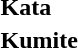<table>
<tr>
<td><strong>Kata</strong></td>
<td></td>
<td></td>
<td></td>
</tr>
<tr>
<td><strong>Kumite</strong></td>
<td></td>
<td></td>
<td> <br> </td>
</tr>
</table>
